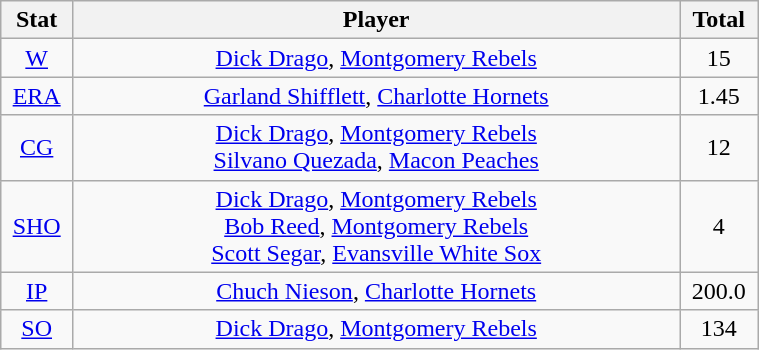<table class="wikitable" width="40%" style="text-align:center;">
<tr>
<th width="5%">Stat</th>
<th width="60%">Player</th>
<th width="5%">Total</th>
</tr>
<tr>
<td><a href='#'>W</a></td>
<td><a href='#'>Dick Drago</a>, <a href='#'>Montgomery Rebels</a></td>
<td>15</td>
</tr>
<tr>
<td><a href='#'>ERA</a></td>
<td><a href='#'>Garland Shifflett</a>, <a href='#'>Charlotte Hornets</a></td>
<td>1.45</td>
</tr>
<tr>
<td><a href='#'>CG</a></td>
<td><a href='#'>Dick Drago</a>, <a href='#'>Montgomery Rebels</a> <br> <a href='#'>Silvano Quezada</a>, <a href='#'>Macon Peaches</a></td>
<td>12</td>
</tr>
<tr>
<td><a href='#'>SHO</a></td>
<td><a href='#'>Dick Drago</a>, <a href='#'>Montgomery Rebels</a> <br> <a href='#'>Bob Reed</a>, <a href='#'>Montgomery Rebels</a> <br> <a href='#'>Scott Segar</a>, <a href='#'>Evansville White Sox</a></td>
<td>4</td>
</tr>
<tr>
<td><a href='#'>IP</a></td>
<td><a href='#'>Chuch Nieson</a>, <a href='#'>Charlotte Hornets</a></td>
<td>200.0</td>
</tr>
<tr>
<td><a href='#'>SO</a></td>
<td><a href='#'>Dick Drago</a>, <a href='#'>Montgomery Rebels</a></td>
<td>134</td>
</tr>
</table>
